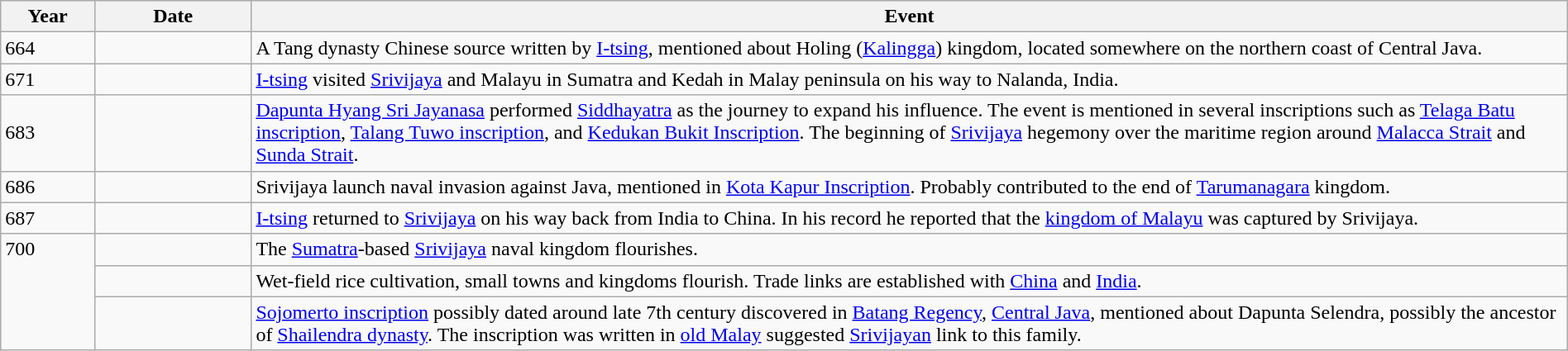<table class="wikitable" width="100%">
<tr>
<th style="width:6%">Year</th>
<th style="width:10%">Date</th>
<th>Event</th>
</tr>
<tr>
<td>664</td>
<td></td>
<td>A Tang dynasty Chinese source written by <a href='#'>I-tsing</a>, mentioned about Holing (<a href='#'>Kalingga</a>) kingdom, located somewhere on the northern coast of Central Java.</td>
</tr>
<tr>
<td>671</td>
<td></td>
<td><a href='#'>I-tsing</a> visited <a href='#'>Srivijaya</a> and Malayu in Sumatra and Kedah in Malay peninsula on his way to Nalanda, India.</td>
</tr>
<tr>
<td>683</td>
<td></td>
<td><a href='#'>Dapunta Hyang Sri Jayanasa</a> performed <a href='#'>Siddhayatra</a> as the journey to expand his influence. The event is mentioned in several inscriptions such as <a href='#'>Telaga Batu inscription</a>, <a href='#'>Talang Tuwo inscription</a>, and <a href='#'>Kedukan Bukit Inscription</a>. The beginning of <a href='#'>Srivijaya</a> hegemony over the maritime region around <a href='#'>Malacca Strait</a> and <a href='#'>Sunda Strait</a>.</td>
</tr>
<tr>
<td>686</td>
<td></td>
<td>Srivijaya launch naval invasion against Java, mentioned in <a href='#'>Kota Kapur Inscription</a>. Probably contributed to the end of <a href='#'>Tarumanagara</a> kingdom.</td>
</tr>
<tr>
<td>687</td>
<td></td>
<td><a href='#'>I-tsing</a> returned to <a href='#'>Srivijaya</a> on his way back from India to China. In his record he reported that the <a href='#'>kingdom of Malayu</a> was captured by Srivijaya.</td>
</tr>
<tr>
<td rowspan="3" valign="top">700</td>
<td></td>
<td>The <a href='#'>Sumatra</a>-based <a href='#'>Srivijaya</a> naval kingdom flourishes.</td>
</tr>
<tr>
<td></td>
<td>Wet-field rice cultivation, small towns and kingdoms flourish. Trade links are established with <a href='#'>China</a> and <a href='#'>India</a>.</td>
</tr>
<tr>
<td></td>
<td><a href='#'>Sojomerto inscription</a> possibly dated around late 7th century discovered in <a href='#'>Batang Regency</a>, <a href='#'>Central Java</a>, mentioned about Dapunta Selendra, possibly the ancestor of <a href='#'>Shailendra dynasty</a>. The inscription was written in <a href='#'>old Malay</a> suggested <a href='#'>Srivijayan</a> link to this family.</td>
</tr>
</table>
